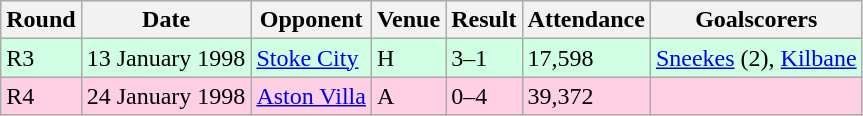<table class="wikitable">
<tr>
<th>Round</th>
<th>Date</th>
<th>Opponent</th>
<th>Venue</th>
<th>Result</th>
<th>Attendance</th>
<th>Goalscorers</th>
</tr>
<tr style="background-color: #d0ffe3;">
<td>R3</td>
<td>13 January 1998</td>
<td><a href='#'>Stoke City</a></td>
<td>H</td>
<td>3–1</td>
<td>17,598</td>
<td><a href='#'>Sneekes</a> (2), <a href='#'>Kilbane</a></td>
</tr>
<tr style="background-color: #ffd0e3;">
<td>R4</td>
<td>24 January 1998</td>
<td><a href='#'>Aston Villa</a></td>
<td>A</td>
<td>0–4</td>
<td>39,372</td>
<td></td>
</tr>
</table>
